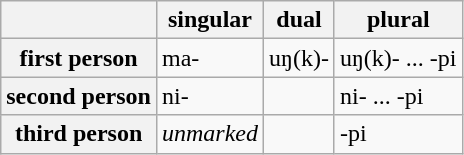<table class="wikitable">
<tr>
<th></th>
<th>singular</th>
<th>dual</th>
<th>plural</th>
</tr>
<tr>
<th>first person</th>
<td>ma-</td>
<td>uŋ(k)-</td>
<td>uŋ(k)- ... -pi</td>
</tr>
<tr>
<th>second person</th>
<td>ni-</td>
<td></td>
<td>ni- ... -pi</td>
</tr>
<tr>
<th>third person</th>
<td><em>unmarked</em></td>
<td></td>
<td>-pi</td>
</tr>
</table>
